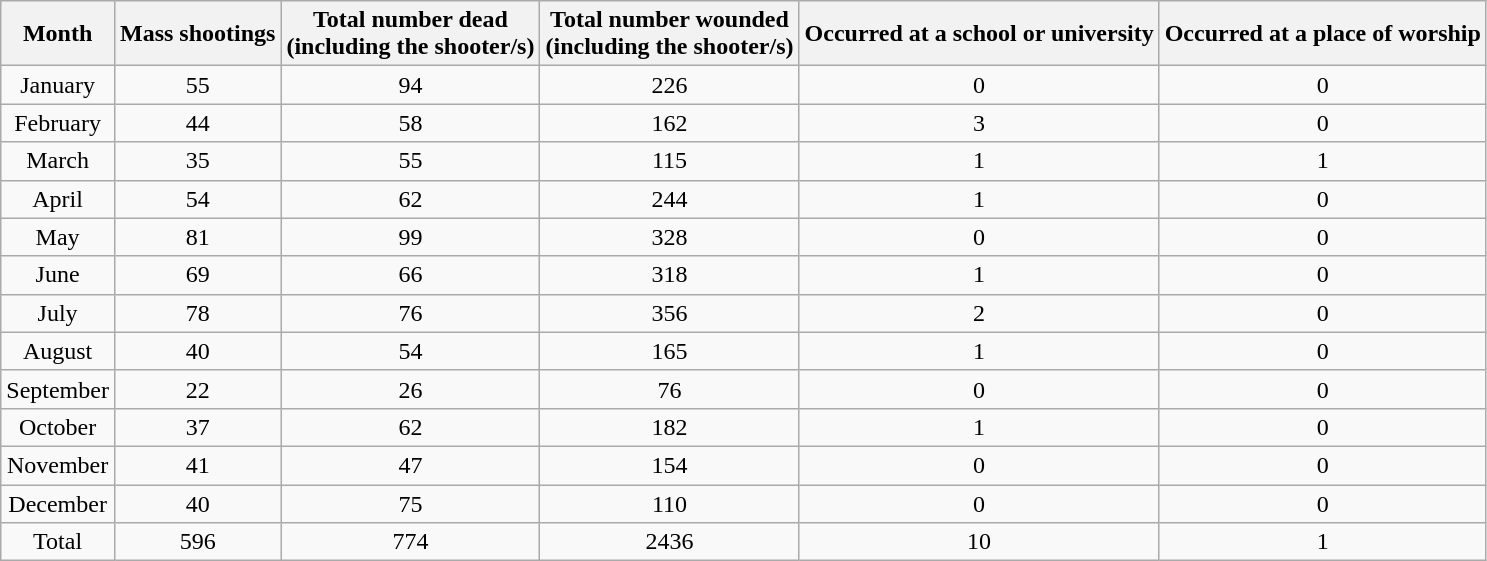<table class="wikitable sortable mw-datatable" style="text-align:center;">
<tr>
<th>Month</th>
<th>Mass shootings</th>
<th>Total number dead<br>(including the shooter/s)</th>
<th>Total number wounded<br>(including the shooter/s)</th>
<th>Occurred at a school or university</th>
<th>Occurred at a place of worship</th>
</tr>
<tr>
<td>January</td>
<td>55</td>
<td>94</td>
<td>226</td>
<td>0</td>
<td>0</td>
</tr>
<tr>
<td>February</td>
<td>44</td>
<td>58</td>
<td>162</td>
<td>3</td>
<td>0</td>
</tr>
<tr>
<td>March</td>
<td>35</td>
<td>55</td>
<td>115</td>
<td>1</td>
<td>1</td>
</tr>
<tr>
<td>April</td>
<td>54</td>
<td>62</td>
<td>244</td>
<td>1</td>
<td>0</td>
</tr>
<tr>
<td>May</td>
<td>81</td>
<td>99</td>
<td>328</td>
<td>0</td>
<td>0</td>
</tr>
<tr>
<td>June</td>
<td>69</td>
<td>66</td>
<td>318</td>
<td>1</td>
<td>0</td>
</tr>
<tr>
<td>July</td>
<td>78</td>
<td>76</td>
<td>356</td>
<td>2</td>
<td>0</td>
</tr>
<tr>
<td>August</td>
<td>40</td>
<td>54</td>
<td>165</td>
<td>1</td>
<td>0</td>
</tr>
<tr>
<td>September</td>
<td>22</td>
<td>26</td>
<td>76</td>
<td>0</td>
<td>0</td>
</tr>
<tr>
<td>October</td>
<td>37</td>
<td>62</td>
<td>182</td>
<td>1</td>
<td>0</td>
</tr>
<tr>
<td>November</td>
<td>41</td>
<td>47</td>
<td>154</td>
<td>0</td>
<td>0</td>
</tr>
<tr>
<td>December</td>
<td>40</td>
<td>75</td>
<td>110</td>
<td>0</td>
<td>0</td>
</tr>
<tr>
<td>Total</td>
<td>596</td>
<td>774</td>
<td>2436</td>
<td>10</td>
<td>1</td>
</tr>
</table>
